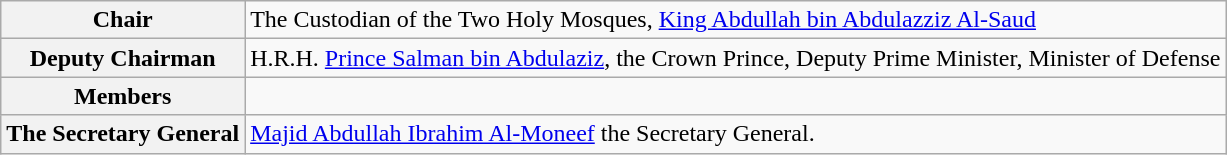<table class="wikitable">
<tr>
<th>Chair</th>
<td>The Custodian of the Two Holy Mosques, <a href='#'>King Abdullah bin Abdulazziz Al-Saud</a></td>
</tr>
<tr>
<th>Deputy Chairman</th>
<td>H.R.H. <a href='#'>Prince Salman bin Abdulaziz</a>, the Crown Prince, Deputy Prime Minister, Minister of Defense</td>
</tr>
<tr>
<th>Members</th>
<td></td>
</tr>
<tr>
<th>The Secretary General</th>
<td><a href='#'>Majid Abdullah Ibrahim Al-Moneef</a> the Secretary General.</td>
</tr>
</table>
